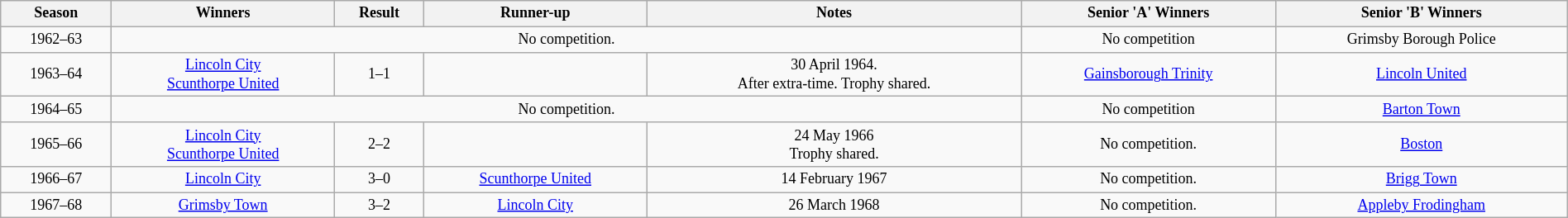<table class="wikitable" style="text-align: center; width: 100%; font-size: 12px">
<tr>
<th>Season</th>
<th>Winners</th>
<th>Result</th>
<th>Runner-up</th>
<th>Notes</th>
<th>Senior 'A' Winners</th>
<th>Senior 'B' Winners</th>
</tr>
<tr>
<td>1962–63</td>
<td colspan=4>No competition.</td>
<td>No competition</td>
<td>Grimsby Borough Police</td>
</tr>
<tr>
<td>1963–64</td>
<td><a href='#'>Lincoln City</a><br><a href='#'>Scunthorpe United</a></td>
<td>1–1</td>
<td></td>
<td>30 April 1964.<br>After extra-time. Trophy shared.</td>
<td><a href='#'>Gainsborough Trinity</a></td>
<td><a href='#'>Lincoln United</a></td>
</tr>
<tr>
<td>1964–65</td>
<td colspan=4>No competition.</td>
<td>No competition</td>
<td><a href='#'>Barton Town</a></td>
</tr>
<tr>
<td>1965–66</td>
<td><a href='#'>Lincoln City</a><br><a href='#'>Scunthorpe United</a></td>
<td>2–2</td>
<td></td>
<td>24 May 1966<br>Trophy shared.</td>
<td>No competition.</td>
<td><a href='#'>Boston</a></td>
</tr>
<tr>
<td>1966–67</td>
<td><a href='#'>Lincoln City</a></td>
<td>3–0</td>
<td><a href='#'>Scunthorpe United</a></td>
<td>14 February 1967</td>
<td>No competition.</td>
<td><a href='#'>Brigg Town</a></td>
</tr>
<tr>
<td>1967–68</td>
<td><a href='#'>Grimsby Town</a></td>
<td>3–2</td>
<td><a href='#'>Lincoln City</a></td>
<td>26 March 1968</td>
<td>No competition.</td>
<td><a href='#'>Appleby Frodingham</a></td>
</tr>
</table>
